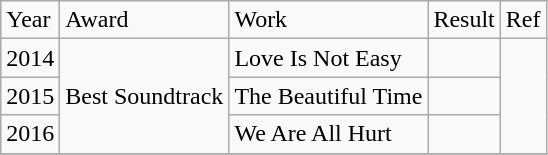<table class="wikitable">
<tr>
<td>Year</td>
<td>Award</td>
<td>Work</td>
<td>Result</td>
<td>Ref</td>
</tr>
<tr>
<td>2014</td>
<td rowspan="3">Best Soundtrack</td>
<td>Love Is Not Easy</td>
<td></td>
<td rowspan="3"></td>
</tr>
<tr>
<td>2015</td>
<td>The Beautiful Time</td>
<td></td>
</tr>
<tr>
<td>2016</td>
<td>We Are All Hurt</td>
<td></td>
</tr>
<tr>
</tr>
</table>
